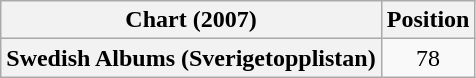<table class="wikitable plainrowheaders" style="text-align:center">
<tr>
<th>Chart (2007)</th>
<th>Position</th>
</tr>
<tr>
<th scope="row">Swedish Albums (Sverigetopplistan)</th>
<td>78</td>
</tr>
</table>
